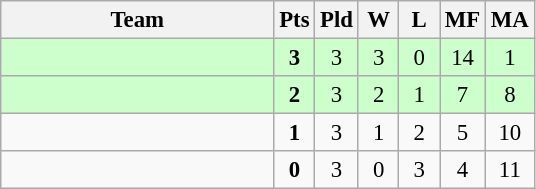<table class=wikitable style="text-align:center; font-size:95%">
<tr>
<th width=175>Team</th>
<th width=20>Pts</th>
<th width=20>Pld</th>
<th width=20>W</th>
<th width=20>L</th>
<th width=20>MF</th>
<th width=20>MA</th>
</tr>
<tr bgcolor=ccffcc>
<td style="text-align:left"></td>
<td><strong>3</strong></td>
<td>3</td>
<td>3</td>
<td>0</td>
<td>14</td>
<td>1</td>
</tr>
<tr bgcolor=ccffcc>
<td style="text-align:left"></td>
<td><strong>2</strong></td>
<td>3</td>
<td>2</td>
<td>1</td>
<td>7</td>
<td>8</td>
</tr>
<tr>
<td style="text-align:left"></td>
<td><strong>1</strong></td>
<td>3</td>
<td>1</td>
<td>2</td>
<td>5</td>
<td>10</td>
</tr>
<tr>
<td style="text-align:left"></td>
<td><strong>0</strong></td>
<td>3</td>
<td>0</td>
<td>3</td>
<td>4</td>
<td>11</td>
</tr>
</table>
